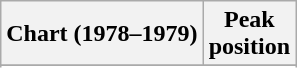<table class="wikitable sortable plainrowheaders">
<tr>
<th scope=col>Chart (1978–1979)</th>
<th scope=col>Peak<br>position</th>
</tr>
<tr>
</tr>
<tr>
</tr>
<tr>
</tr>
<tr>
</tr>
</table>
